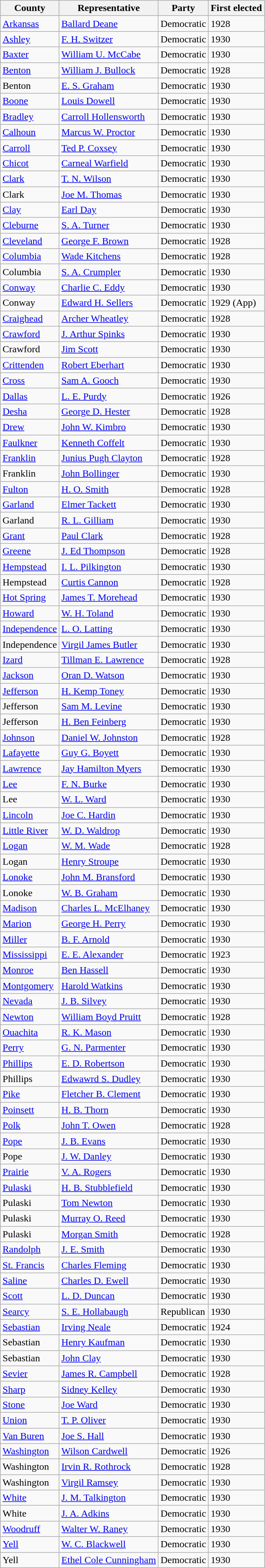<table class="wikitable sortable">
<tr>
<th>County</th>
<th>Representative</th>
<th>Party</th>
<th>First elected</th>
</tr>
<tr>
<td><a href='#'>Arkansas</a></td>
<td><a href='#'>Ballard Deane</a></td>
<td>Democratic</td>
<td>1928</td>
</tr>
<tr>
<td><a href='#'>Ashley</a></td>
<td><a href='#'>F. H. Switzer</a></td>
<td>Democratic</td>
<td>1930</td>
</tr>
<tr>
<td><a href='#'>Baxter</a></td>
<td><a href='#'>William U. McCabe</a></td>
<td>Democratic</td>
<td>1930</td>
</tr>
<tr>
<td><a href='#'>Benton</a></td>
<td><a href='#'>William J. Bullock</a></td>
<td>Democratic</td>
<td>1928</td>
</tr>
<tr>
<td>Benton</td>
<td><a href='#'>E. S. Graham</a></td>
<td>Democratic</td>
<td>1930</td>
</tr>
<tr>
<td><a href='#'>Boone</a></td>
<td><a href='#'>Louis Dowell</a></td>
<td>Democratic</td>
<td>1930</td>
</tr>
<tr>
<td><a href='#'>Bradley</a></td>
<td><a href='#'>Carroll Hollensworth</a></td>
<td>Democratic</td>
<td>1930</td>
</tr>
<tr>
<td><a href='#'>Calhoun</a></td>
<td><a href='#'>Marcus W. Proctor</a></td>
<td>Democratic</td>
<td>1930</td>
</tr>
<tr>
<td><a href='#'>Carroll</a></td>
<td><a href='#'>Ted P. Coxsey</a></td>
<td>Democratic</td>
<td>1930</td>
</tr>
<tr>
<td><a href='#'>Chicot</a></td>
<td><a href='#'>Carneal Warfield</a></td>
<td>Democratic</td>
<td>1930</td>
</tr>
<tr>
<td><a href='#'>Clark</a></td>
<td><a href='#'>T. N. Wilson</a></td>
<td>Democratic</td>
<td>1930</td>
</tr>
<tr>
<td>Clark</td>
<td><a href='#'>Joe M. Thomas</a></td>
<td>Democratic</td>
<td>1930</td>
</tr>
<tr>
<td><a href='#'>Clay</a></td>
<td><a href='#'>Earl Day</a></td>
<td>Democratic</td>
<td>1930</td>
</tr>
<tr>
<td><a href='#'>Cleburne</a></td>
<td><a href='#'>S. A. Turner</a></td>
<td>Democratic</td>
<td>1930</td>
</tr>
<tr>
<td><a href='#'>Cleveland</a></td>
<td><a href='#'>George F. Brown</a></td>
<td>Democratic</td>
<td>1928</td>
</tr>
<tr>
<td><a href='#'>Columbia</a></td>
<td><a href='#'>Wade Kitchens</a></td>
<td>Democratic</td>
<td>1928</td>
</tr>
<tr>
<td>Columbia</td>
<td><a href='#'>S. A. Crumpler</a></td>
<td>Democratic</td>
<td>1930</td>
</tr>
<tr>
<td><a href='#'>Conway</a></td>
<td><a href='#'>Charlie C. Eddy</a></td>
<td>Democratic</td>
<td>1930</td>
</tr>
<tr>
<td>Conway</td>
<td><a href='#'>Edward H. Sellers</a></td>
<td>Democratic</td>
<td>1929 (App)</td>
</tr>
<tr>
<td><a href='#'>Craighead</a></td>
<td><a href='#'>Archer Wheatley</a></td>
<td>Democratic</td>
<td>1928</td>
</tr>
<tr>
<td><a href='#'>Crawford</a></td>
<td><a href='#'>J. Arthur Spinks</a></td>
<td>Democratic</td>
<td>1930</td>
</tr>
<tr>
<td>Crawford</td>
<td><a href='#'>Jim Scott</a></td>
<td>Democratic</td>
<td>1930</td>
</tr>
<tr>
<td><a href='#'>Crittenden</a></td>
<td><a href='#'>Robert Eberhart</a></td>
<td>Democratic</td>
<td>1930</td>
</tr>
<tr>
<td><a href='#'>Cross</a></td>
<td><a href='#'>Sam A. Gooch</a></td>
<td>Democratic</td>
<td>1930</td>
</tr>
<tr>
<td><a href='#'>Dallas</a></td>
<td><a href='#'>L. E. Purdy</a></td>
<td>Democratic</td>
<td>1926</td>
</tr>
<tr>
<td><a href='#'>Desha</a></td>
<td><a href='#'>George D. Hester</a></td>
<td>Democratic</td>
<td>1928</td>
</tr>
<tr>
<td><a href='#'>Drew</a></td>
<td><a href='#'>John W. Kimbro</a></td>
<td>Democratic</td>
<td>1930</td>
</tr>
<tr>
<td><a href='#'>Faulkner</a></td>
<td><a href='#'>Kenneth Coffelt</a></td>
<td>Democratic</td>
<td>1930</td>
</tr>
<tr>
<td><a href='#'>Franklin</a></td>
<td><a href='#'>Junius Pugh Clayton</a></td>
<td>Democratic</td>
<td>1928</td>
</tr>
<tr>
<td>Franklin</td>
<td><a href='#'>John Bollinger</a></td>
<td>Democratic</td>
<td>1930</td>
</tr>
<tr>
<td><a href='#'>Fulton</a></td>
<td><a href='#'>H. O. Smith</a></td>
<td>Democratic</td>
<td>1928</td>
</tr>
<tr>
<td><a href='#'>Garland</a></td>
<td><a href='#'>Elmer Tackett</a></td>
<td>Democratic</td>
<td>1930</td>
</tr>
<tr>
<td>Garland</td>
<td><a href='#'>R. L. Gilliam</a></td>
<td>Democratic</td>
<td>1930</td>
</tr>
<tr>
<td><a href='#'>Grant</a></td>
<td><a href='#'>Paul Clark</a></td>
<td>Democratic</td>
<td>1928</td>
</tr>
<tr>
<td><a href='#'>Greene</a></td>
<td><a href='#'>J. Ed Thompson</a></td>
<td>Democratic</td>
<td>1928</td>
</tr>
<tr>
<td><a href='#'>Hempstead</a></td>
<td><a href='#'>I. L. Pilkington</a></td>
<td>Democratic</td>
<td>1930</td>
</tr>
<tr>
<td>Hempstead</td>
<td><a href='#'>Curtis Cannon</a></td>
<td>Democratic</td>
<td>1928</td>
</tr>
<tr>
<td><a href='#'>Hot Spring</a></td>
<td><a href='#'>James T. Morehead</a></td>
<td>Democratic</td>
<td>1930</td>
</tr>
<tr>
<td><a href='#'>Howard</a></td>
<td><a href='#'>W. H. Toland</a></td>
<td>Democratic</td>
<td>1930</td>
</tr>
<tr>
<td><a href='#'>Independence</a></td>
<td><a href='#'>L. O. Latting</a></td>
<td>Democratic</td>
<td>1930</td>
</tr>
<tr>
<td>Independence</td>
<td><a href='#'>Virgil James Butler</a></td>
<td>Democratic</td>
<td>1930</td>
</tr>
<tr>
<td><a href='#'>Izard</a></td>
<td><a href='#'>Tillman E. Lawrence</a></td>
<td>Democratic</td>
<td>1928</td>
</tr>
<tr>
<td><a href='#'>Jackson</a></td>
<td><a href='#'>Oran D. Watson</a></td>
<td>Democratic</td>
<td>1930</td>
</tr>
<tr>
<td><a href='#'>Jefferson</a></td>
<td><a href='#'>H. Kemp Toney</a></td>
<td>Democratic</td>
<td>1930</td>
</tr>
<tr>
<td>Jefferson</td>
<td><a href='#'>Sam M. Levine</a></td>
<td>Democratic</td>
<td>1930</td>
</tr>
<tr>
<td>Jefferson</td>
<td><a href='#'>H. Ben Feinberg</a></td>
<td>Democratic</td>
<td>1930</td>
</tr>
<tr>
<td><a href='#'>Johnson</a></td>
<td><a href='#'>Daniel W. Johnston</a></td>
<td>Democratic</td>
<td>1928</td>
</tr>
<tr>
<td><a href='#'>Lafayette</a></td>
<td><a href='#'>Guy G. Boyett</a></td>
<td>Democratic</td>
<td>1930</td>
</tr>
<tr>
<td><a href='#'>Lawrence</a></td>
<td><a href='#'>Jay Hamilton Myers</a></td>
<td>Democratic</td>
<td>1930</td>
</tr>
<tr>
<td><a href='#'>Lee</a></td>
<td><a href='#'>F. N. Burke</a></td>
<td>Democratic</td>
<td>1930</td>
</tr>
<tr>
<td>Lee</td>
<td><a href='#'>W. L. Ward</a></td>
<td>Democratic</td>
<td>1930</td>
</tr>
<tr>
<td><a href='#'>Lincoln</a></td>
<td><a href='#'>Joe C. Hardin</a></td>
<td>Democratic</td>
<td>1930</td>
</tr>
<tr>
<td><a href='#'>Little River</a></td>
<td><a href='#'>W. D. Waldrop</a></td>
<td>Democratic</td>
<td>1930</td>
</tr>
<tr>
<td><a href='#'>Logan</a></td>
<td><a href='#'>W. M. Wade</a></td>
<td>Democratic</td>
<td>1928</td>
</tr>
<tr>
<td>Logan</td>
<td><a href='#'>Henry Stroupe</a></td>
<td>Democratic</td>
<td>1930</td>
</tr>
<tr>
<td><a href='#'>Lonoke</a></td>
<td><a href='#'>John M. Bransford</a></td>
<td>Democratic</td>
<td>1930</td>
</tr>
<tr>
<td>Lonoke</td>
<td><a href='#'>W. B. Graham</a></td>
<td>Democratic</td>
<td>1930</td>
</tr>
<tr>
<td><a href='#'>Madison</a></td>
<td><a href='#'>Charles L. McElhaney</a></td>
<td>Democratic</td>
<td>1930</td>
</tr>
<tr>
<td><a href='#'>Marion</a></td>
<td><a href='#'>George H. Perry</a></td>
<td>Democratic</td>
<td>1930</td>
</tr>
<tr>
<td><a href='#'>Miller</a></td>
<td><a href='#'>B. F. Arnold</a></td>
<td>Democratic</td>
<td>1930</td>
</tr>
<tr>
<td><a href='#'>Mississippi</a></td>
<td><a href='#'>E. E. Alexander</a></td>
<td>Democratic</td>
<td>1923</td>
</tr>
<tr>
<td><a href='#'>Monroe</a></td>
<td><a href='#'>Ben Hassell</a></td>
<td>Democratic</td>
<td>1930</td>
</tr>
<tr>
<td><a href='#'>Montgomery</a></td>
<td><a href='#'>Harold Watkins</a></td>
<td>Democratic</td>
<td>1930</td>
</tr>
<tr>
<td><a href='#'>Nevada</a></td>
<td><a href='#'>J. B. Silvey</a></td>
<td>Democratic</td>
<td>1930</td>
</tr>
<tr>
<td><a href='#'>Newton</a></td>
<td><a href='#'>William Boyd Pruitt</a></td>
<td>Democratic</td>
<td>1928</td>
</tr>
<tr>
<td><a href='#'>Ouachita</a></td>
<td><a href='#'>R. K. Mason</a></td>
<td>Democratic</td>
<td>1930</td>
</tr>
<tr>
<td><a href='#'>Perry</a></td>
<td><a href='#'>G. N. Parmenter</a></td>
<td>Democratic</td>
<td>1930</td>
</tr>
<tr>
<td><a href='#'>Phillips</a></td>
<td><a href='#'>E. D. Robertson</a></td>
<td>Democratic</td>
<td>1930</td>
</tr>
<tr>
<td>Phillips</td>
<td><a href='#'>Edwawrd S. Dudley</a></td>
<td>Democratic</td>
<td>1930</td>
</tr>
<tr>
<td><a href='#'>Pike</a></td>
<td><a href='#'>Fletcher B. Clement</a></td>
<td>Democratic</td>
<td>1930</td>
</tr>
<tr>
<td><a href='#'>Poinsett</a></td>
<td><a href='#'>H. B. Thorn</a></td>
<td>Democratic</td>
<td>1930</td>
</tr>
<tr>
<td><a href='#'>Polk</a></td>
<td><a href='#'>John T. Owen</a></td>
<td>Democratic</td>
<td>1928</td>
</tr>
<tr>
<td><a href='#'>Pope</a></td>
<td><a href='#'>J. B. Evans</a></td>
<td>Democratic</td>
<td>1930</td>
</tr>
<tr>
<td>Pope</td>
<td><a href='#'>J. W. Danley</a></td>
<td>Democratic</td>
<td>1930</td>
</tr>
<tr>
<td><a href='#'>Prairie</a></td>
<td><a href='#'>V. A. Rogers</a></td>
<td>Democratic</td>
<td>1930</td>
</tr>
<tr>
<td><a href='#'>Pulaski</a></td>
<td><a href='#'>H. B. Stubblefield</a></td>
<td>Democratic</td>
<td>1930</td>
</tr>
<tr>
<td>Pulaski</td>
<td><a href='#'>Tom Newton</a></td>
<td>Democratic</td>
<td>1930</td>
</tr>
<tr>
<td>Pulaski</td>
<td><a href='#'>Murray O. Reed</a></td>
<td>Democratic</td>
<td>1930</td>
</tr>
<tr>
<td>Pulaski</td>
<td><a href='#'>Morgan Smith</a></td>
<td>Democratic</td>
<td>1928</td>
</tr>
<tr>
<td><a href='#'>Randolph</a></td>
<td><a href='#'>J. E. Smith</a></td>
<td>Democratic</td>
<td>1930</td>
</tr>
<tr>
<td><a href='#'>St. Francis</a></td>
<td><a href='#'>Charles Fleming</a></td>
<td>Democratic</td>
<td>1930</td>
</tr>
<tr>
<td><a href='#'>Saline</a></td>
<td><a href='#'>Charles D. Ewell</a></td>
<td>Democratic</td>
<td>1930</td>
</tr>
<tr>
<td><a href='#'>Scott</a></td>
<td><a href='#'>L. D. Duncan</a></td>
<td>Democratic</td>
<td>1930</td>
</tr>
<tr>
<td><a href='#'>Searcy</a></td>
<td><a href='#'>S. E. Hollabaugh</a></td>
<td>Republican</td>
<td>1930</td>
</tr>
<tr>
<td><a href='#'>Sebastian</a></td>
<td><a href='#'>Irving Neale</a></td>
<td>Democratic</td>
<td>1924</td>
</tr>
<tr>
<td>Sebastian</td>
<td><a href='#'>Henry Kaufman</a></td>
<td>Democratic</td>
<td>1930</td>
</tr>
<tr>
<td>Sebastian</td>
<td><a href='#'>John Clay</a></td>
<td>Democratic</td>
<td>1930</td>
</tr>
<tr>
<td><a href='#'>Sevier</a></td>
<td><a href='#'>James R. Campbell</a></td>
<td>Democratic</td>
<td>1928</td>
</tr>
<tr>
<td><a href='#'>Sharp</a></td>
<td><a href='#'>Sidney Kelley</a></td>
<td>Democratic</td>
<td>1930</td>
</tr>
<tr>
<td><a href='#'>Stone</a></td>
<td><a href='#'>Joe Ward</a></td>
<td>Democratic</td>
<td>1930</td>
</tr>
<tr>
<td><a href='#'>Union</a></td>
<td><a href='#'>T. P. Oliver</a></td>
<td>Democratic</td>
<td>1930</td>
</tr>
<tr>
<td><a href='#'>Van Buren</a></td>
<td><a href='#'>Joe S. Hall</a></td>
<td>Democratic</td>
<td>1930</td>
</tr>
<tr>
<td><a href='#'>Washington</a></td>
<td><a href='#'>Wilson Cardwell</a></td>
<td>Democratic</td>
<td>1926</td>
</tr>
<tr>
<td>Washington</td>
<td><a href='#'>Irvin R. Rothrock</a></td>
<td>Democratic</td>
<td>1928</td>
</tr>
<tr>
<td>Washington</td>
<td><a href='#'>Virgil Ramsey</a></td>
<td>Democratic</td>
<td>1930</td>
</tr>
<tr>
<td><a href='#'>White</a></td>
<td><a href='#'>J. M. Talkington</a></td>
<td>Democratic</td>
<td>1930</td>
</tr>
<tr>
<td>White</td>
<td><a href='#'>J. A. Adkins</a></td>
<td>Democratic</td>
<td>1930</td>
</tr>
<tr>
<td><a href='#'>Woodruff</a></td>
<td><a href='#'>Walter W. Raney</a></td>
<td>Democratic</td>
<td>1930</td>
</tr>
<tr>
<td><a href='#'>Yell</a></td>
<td><a href='#'>W. C. Blackwell</a></td>
<td>Democratic</td>
<td>1930</td>
</tr>
<tr>
<td>Yell</td>
<td><a href='#'>Ethel Cole Cunningham</a></td>
<td>Democratic</td>
<td>1930</td>
</tr>
</table>
